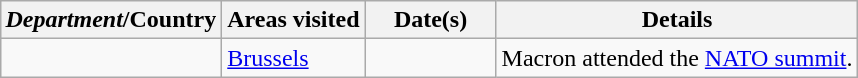<table class="wikitable sortable outercollapse" style="margin: 1em auto 1em auto">
<tr>
<th><em>Department</em>/Country</th>
<th>Areas visited</th>
<th width=80>Date(s)</th>
<th>Details</th>
</tr>
<tr>
<td></td>
<td><a href='#'>Brussels</a></td>
<td></td>
<td>Macron attended the <a href='#'>NATO summit</a>.</td>
</tr>
</table>
